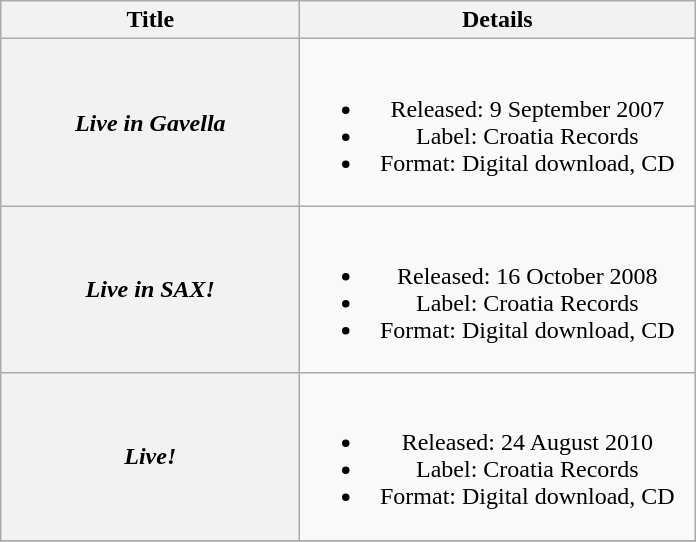<table class="wikitable plainrowheaders" style="text-align:center;">
<tr>
<th scope="col" style="width:12em;">Title</th>
<th scope="col" style="width:16em;">Details</th>
</tr>
<tr>
<th scope="row"><em>Live in Gavella</em></th>
<td><br><ul><li>Released: 9 September 2007</li><li>Label: Croatia Records</li><li>Format: Digital download, CD</li></ul></td>
</tr>
<tr>
<th scope="row"><em>Live in SAX!</em></th>
<td><br><ul><li>Released: 16 October 2008</li><li>Label: Croatia Records</li><li>Format: Digital download, CD</li></ul></td>
</tr>
<tr>
<th scope="row"><em>Live!</em></th>
<td><br><ul><li>Released: 24 August 2010</li><li>Label: Croatia Records</li><li>Format: Digital download, CD</li></ul></td>
</tr>
<tr>
</tr>
</table>
